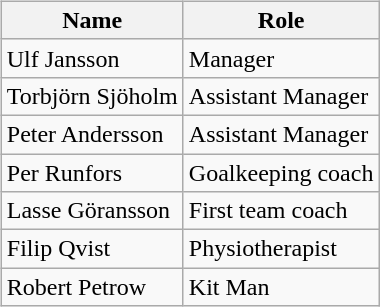<table>
<tr>
<td valign="top"><br><table class="wikitable">
<tr>
<th>Name</th>
<th>Role</th>
</tr>
<tr>
<td> Ulf Jansson</td>
<td>Manager</td>
</tr>
<tr>
<td> Torbjörn Sjöholm</td>
<td>Assistant Manager</td>
</tr>
<tr>
<td> Peter Andersson</td>
<td>Assistant Manager</td>
</tr>
<tr>
<td>                Per Runfors</td>
<td>Goalkeeping coach</td>
</tr>
<tr>
<td>                  Lasse Göransson</td>
<td>First team coach</td>
</tr>
<tr>
<td>                  Filip Qvist</td>
<td>Physiotherapist</td>
</tr>
<tr>
<td>                  Robert  Petrow</td>
<td>Kit Man</td>
</tr>
</table>
</td>
</tr>
</table>
